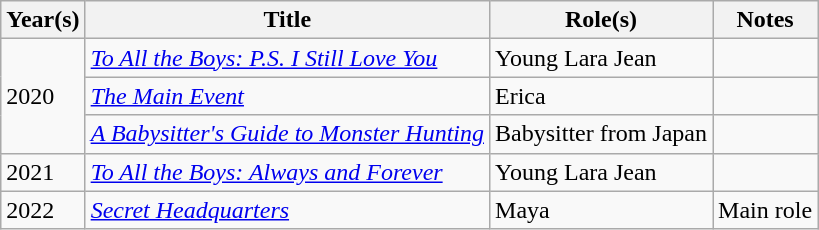<table class="wikitable">
<tr>
<th>Year(s)</th>
<th>Title</th>
<th>Role(s)</th>
<th>Notes</th>
</tr>
<tr>
<td rowspan="3">2020</td>
<td><em><a href='#'>To All the Boys: P.S. I Still Love You</a></em></td>
<td>Young Lara Jean</td>
<td></td>
</tr>
<tr>
<td><em><a href='#'>The Main Event</a></em></td>
<td>Erica</td>
<td></td>
</tr>
<tr>
<td><em><a href='#'>A Babysitter's Guide to Monster Hunting</a></em></td>
<td>Babysitter from Japan</td>
<td></td>
</tr>
<tr>
<td>2021</td>
<td><em><a href='#'>To All the Boys: Always and Forever</a></em></td>
<td>Young Lara Jean</td>
<td></td>
</tr>
<tr>
<td>2022</td>
<td><em><a href='#'>Secret Headquarters</a></em></td>
<td>Maya</td>
<td>Main role</td>
</tr>
</table>
